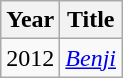<table class="wikitable">
<tr>
<th>Year</th>
<th>Title</th>
</tr>
<tr>
<td>2012</td>
<td><em><a href='#'>Benji</a></em></td>
</tr>
</table>
